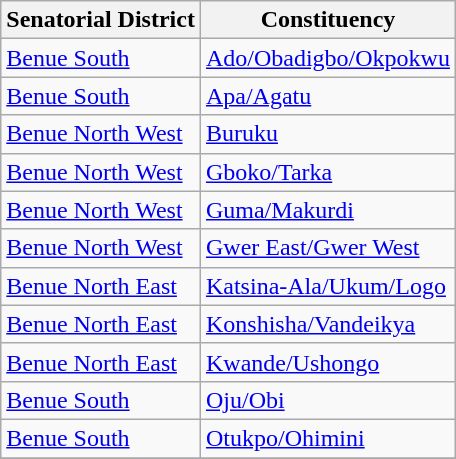<table class="wikitable sortable">
<tr>
<th>Senatorial District</th>
<th>Constituency</th>
</tr>
<tr>
<td><a href='#'>Benue South</a></td>
<td><a href='#'>Ado/Obadigbo/Okpokwu</a></td>
</tr>
<tr>
<td><a href='#'>Benue South</a></td>
<td><a href='#'>Apa/Agatu</a></td>
</tr>
<tr>
<td><a href='#'>Benue North West</a></td>
<td><a href='#'>Buruku</a></td>
</tr>
<tr>
<td><a href='#'>Benue North West</a></td>
<td><a href='#'>Gboko/Tarka</a></td>
</tr>
<tr>
<td><a href='#'>Benue North West</a></td>
<td><a href='#'>Guma/Makurdi</a></td>
</tr>
<tr>
<td><a href='#'>Benue North West</a></td>
<td><a href='#'>Gwer East/Gwer West</a></td>
</tr>
<tr>
<td><a href='#'>Benue North East</a></td>
<td><a href='#'>Katsina-Ala/Ukum/Logo</a></td>
</tr>
<tr>
<td><a href='#'>Benue North East</a></td>
<td><a href='#'>Konshisha/Vandeikya</a></td>
</tr>
<tr>
<td><a href='#'>Benue North East</a></td>
<td><a href='#'>Kwande/Ushongo</a></td>
</tr>
<tr>
<td><a href='#'>Benue South</a></td>
<td><a href='#'>Oju/Obi</a></td>
</tr>
<tr>
<td><a href='#'>Benue South</a></td>
<td><a href='#'>Otukpo/Ohimini</a></td>
</tr>
<tr>
</tr>
</table>
